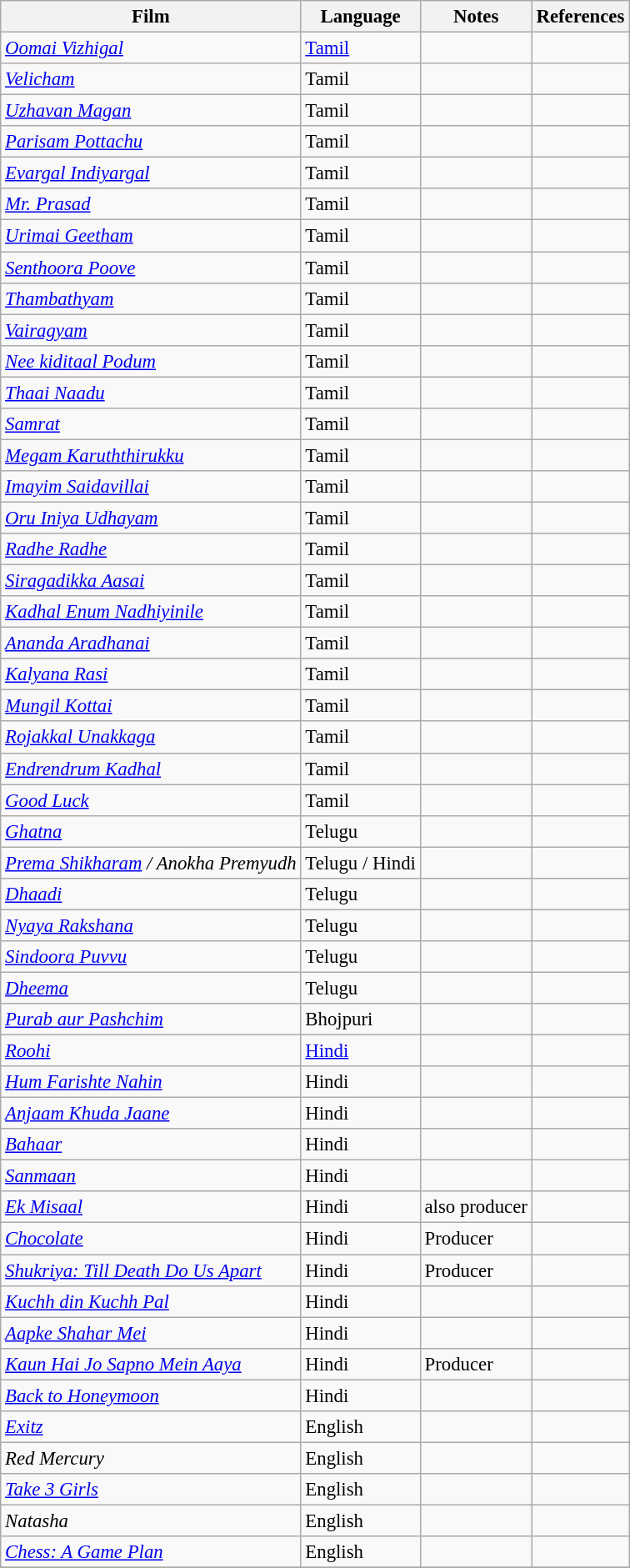<table class="wikitable sortable" style="font-size: 95%;">
<tr>
<th>Film</th>
<th>Language</th>
<th>Notes</th>
<th>References</th>
</tr>
<tr>
<td><em><a href='#'>Oomai Vizhigal</a></em></td>
<td><a href='#'>Tamil</a></td>
<td></td>
<td></td>
</tr>
<tr>
<td><em><a href='#'>Velicham</a></em></td>
<td>Tamil</td>
<td></td>
<td align="center"></td>
</tr>
<tr>
<td><em><a href='#'>Uzhavan Magan</a></em></td>
<td>Tamil</td>
<td></td>
<td></td>
</tr>
<tr>
<td><em><a href='#'>Parisam Pottachu</a></em></td>
<td>Tamil</td>
<td></td>
<td></td>
</tr>
<tr>
<td><em><a href='#'>Evargal Indiyargal</a></em></td>
<td>Tamil</td>
<td></td>
<td align="center"></td>
</tr>
<tr>
<td><em><a href='#'>Mr. Prasad</a></em></td>
<td>Tamil</td>
<td></td>
<td></td>
</tr>
<tr>
<td><em><a href='#'>Urimai Geetham</a></em></td>
<td>Tamil</td>
<td></td>
<td></td>
</tr>
<tr>
<td><em><a href='#'>Senthoora Poove</a></em></td>
<td>Tamil</td>
<td></td>
<td align="center"></td>
</tr>
<tr>
<td><em><a href='#'>Thambathyam</a></em></td>
<td>Tamil</td>
<td></td>
<td></td>
</tr>
<tr>
<td><em><a href='#'>Vairagyam</a></em></td>
<td>Tamil</td>
<td></td>
<td></td>
</tr>
<tr>
<td><em><a href='#'>Nee kiditaal Podum</a></em></td>
<td>Tamil</td>
<td></td>
<td></td>
</tr>
<tr>
<td><em><a href='#'>Thaai Naadu</a></em></td>
<td>Tamil</td>
<td></td>
<td></td>
</tr>
<tr>
<td><em><a href='#'>Samrat</a></em></td>
<td>Tamil</td>
<td></td>
<td></td>
</tr>
<tr>
<td><em><a href='#'>Megam Karuththirukku</a></em></td>
<td>Tamil</td>
<td></td>
<td></td>
</tr>
<tr>
<td><em><a href='#'>Imayim Saidavillai</a></em></td>
<td>Tamil</td>
<td></td>
<td></td>
</tr>
<tr>
<td><em><a href='#'>Oru Iniya Udhayam</a></em></td>
<td>Tamil</td>
<td></td>
<td></td>
</tr>
<tr>
<td><em><a href='#'>Radhe Radhe</a></em></td>
<td>Tamil</td>
<td></td>
<td></td>
</tr>
<tr>
<td><em><a href='#'>Siragadikka Aasai</a></em></td>
<td>Tamil</td>
<td></td>
<td></td>
</tr>
<tr>
<td><em><a href='#'>Kadhal Enum Nadhiyinile</a></em></td>
<td>Tamil</td>
<td></td>
<td></td>
</tr>
<tr>
<td><em><a href='#'>Ananda Aradhanai</a></em></td>
<td>Tamil</td>
<td></td>
<td></td>
</tr>
<tr>
<td><em><a href='#'>Kalyana Rasi</a></em></td>
<td>Tamil</td>
<td></td>
<td></td>
</tr>
<tr>
<td><em><a href='#'>Mungil Kottai</a></em></td>
<td>Tamil</td>
<td></td>
<td></td>
</tr>
<tr>
<td><em><a href='#'>Rojakkal Unakkaga</a></em></td>
<td>Tamil</td>
<td></td>
<td></td>
</tr>
<tr>
<td><em><a href='#'>Endrendrum Kadhal</a></em></td>
<td>Tamil</td>
<td></td>
<td></td>
</tr>
<tr>
<td><em><a href='#'>Good Luck</a></em></td>
<td>Tamil</td>
<td></td>
<td></td>
</tr>
<tr>
<td><em><a href='#'>Ghatna</a></em></td>
<td>Telugu</td>
<td></td>
<td></td>
</tr>
<tr>
<td><em><a href='#'>Prema Shikharam</a> / Anokha Premyudh</em></td>
<td>Telugu / Hindi</td>
<td></td>
<td></td>
</tr>
<tr>
<td><em><a href='#'>Dhaadi</a></em></td>
<td>Telugu</td>
<td></td>
<td></td>
</tr>
<tr>
<td><em><a href='#'>Nyaya Rakshana</a></em></td>
<td>Telugu</td>
<td></td>
<td></td>
</tr>
<tr>
<td><em><a href='#'>Sindoora Puvvu</a></em></td>
<td>Telugu</td>
<td></td>
<td></td>
</tr>
<tr>
<td><em><a href='#'>Dheema</a></em></td>
<td>Telugu</td>
<td></td>
<td></td>
</tr>
<tr>
<td><em><a href='#'>Purab aur Pashchim</a></em></td>
<td>Bhojpuri</td>
<td></td>
<td></td>
</tr>
<tr>
<td><em><a href='#'>Roohi</a></em></td>
<td><a href='#'>Hindi</a></td>
<td></td>
<td align="center"></td>
</tr>
<tr>
<td><em><a href='#'>Hum Farishte Nahin</a></em></td>
<td>Hindi</td>
<td></td>
<td align="center"></td>
</tr>
<tr>
<td><em><a href='#'>Anjaam Khuda Jaane</a></em></td>
<td>Hindi</td>
<td></td>
<td></td>
</tr>
<tr>
<td><em><a href='#'>Bahaar</a></em></td>
<td>Hindi</td>
<td></td>
<td align="center"></td>
</tr>
<tr>
<td><em><a href='#'>Sanmaan</a></em></td>
<td>Hindi</td>
<td></td>
<td></td>
</tr>
<tr>
<td><em><a href='#'>Ek Misaal</a></em></td>
<td>Hindi</td>
<td>also producer</td>
<td align="center"></td>
</tr>
<tr>
<td><em><a href='#'>Chocolate</a></em></td>
<td>Hindi</td>
<td>Producer</td>
<td></td>
</tr>
<tr>
<td><em><a href='#'>Shukriya: Till Death Do Us Apart</a></em></td>
<td>Hindi</td>
<td>Producer</td>
<td></td>
</tr>
<tr>
<td><em><a href='#'>Kuchh din Kuchh Pal</a></em></td>
<td>Hindi</td>
<td></td>
<td></td>
</tr>
<tr>
<td><em><a href='#'>Aapke Shahar Mei</a></em></td>
<td>Hindi</td>
<td></td>
<td></td>
</tr>
<tr>
<td><em><a href='#'>Kaun Hai Jo Sapno Mein Aaya</a></em></td>
<td>Hindi</td>
<td>Producer</td>
<td></td>
</tr>
<tr>
<td><em><a href='#'>Back to Honeymoon</a></em></td>
<td>Hindi</td>
<td></td>
<td></td>
</tr>
<tr>
<td><em><a href='#'>Exitz</a></em></td>
<td>English</td>
<td></td>
<td></td>
</tr>
<tr>
<td><em>Red Mercury</em></td>
<td>English</td>
<td></td>
<td></td>
</tr>
<tr>
<td><em><a href='#'>Take 3 Girls</a></em></td>
<td>English</td>
<td></td>
<td></td>
</tr>
<tr>
<td><em>Natasha</em></td>
<td>English</td>
<td></td>
<td></td>
</tr>
<tr>
<td><em><a href='#'>Chess: A Game Plan</a></em></td>
<td>English</td>
<td></td>
<td></td>
</tr>
<tr>
</tr>
</table>
